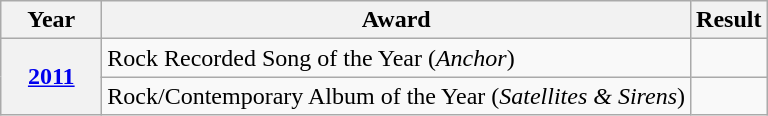<table class="wikitable">
<tr>
<th style="width:60px;">Year</th>
<th>Award</th>
<th>Result</th>
</tr>
<tr>
<th rowspan="2"><a href='#'>2011</a></th>
<td>Rock Recorded Song of the Year (<em>Anchor</em>)</td>
<td></td>
</tr>
<tr>
<td>Rock/Contemporary Album of the Year (<em>Satellites & Sirens</em>)</td>
<td></td>
</tr>
</table>
